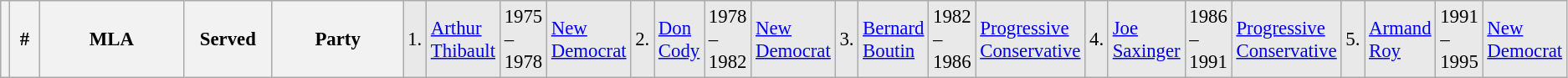<table class="wikitable" style="font-size: 95%; clear:both">
<tr style="background-color:#E9E9E9">
<th></th>
<th style="width: 25px">#</th>
<th style="width: 170px">MLA</th>
<th style="width: 80px">Served</th>
<th style="width: 150px">Party<br></th>
<td>1.</td>
<td><a href='#'>Arthur Thibault</a></td>
<td>1975 – 1978</td>
<td><a href='#'>New Democrat</a><br></td>
<td>2.</td>
<td><a href='#'>Don Cody</a></td>
<td>1978 – 1982</td>
<td><a href='#'>New Democrat</a><br></td>
<td>3.</td>
<td><a href='#'>Bernard Boutin</a></td>
<td>1982 – 1986</td>
<td><a href='#'>Progressive Conservative</a><br></td>
<td>4.</td>
<td><a href='#'>Joe Saxinger</a></td>
<td>1986 – 1991</td>
<td><a href='#'>Progressive Conservative</a><br></td>
<td>5.</td>
<td><a href='#'>Armand Roy</a></td>
<td>1991 – 1995</td>
<td><a href='#'>New Democrat</a></td>
</tr>
</table>
